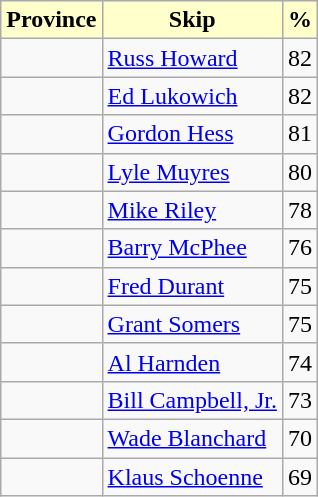<table class="wikitable">
<tr>
<th style="background: #ffffcc;">Province</th>
<th style="background: #ffffcc;">Skip</th>
<th style="background: #ffffcc;">%</th>
</tr>
<tr>
<td></td>
<td><a href='#'>Russ Howard</a></td>
<td>82</td>
</tr>
<tr>
<td></td>
<td><a href='#'>Ed Lukowich</a></td>
<td>82</td>
</tr>
<tr>
<td></td>
<td><a href='#'>Gordon Hess</a></td>
<td>81</td>
</tr>
<tr>
<td></td>
<td><a href='#'>Lyle Muyres</a></td>
<td>80</td>
</tr>
<tr>
<td></td>
<td><a href='#'>Mike Riley</a></td>
<td>78</td>
</tr>
<tr>
<td></td>
<td><a href='#'>Barry McPhee</a></td>
<td>76</td>
</tr>
<tr>
<td></td>
<td><a href='#'>Fred Durant</a></td>
<td>75</td>
</tr>
<tr>
<td></td>
<td><a href='#'>Grant Somers</a></td>
<td>75</td>
</tr>
<tr>
<td></td>
<td><a href='#'>Al Harnden</a></td>
<td>74</td>
</tr>
<tr>
<td></td>
<td><a href='#'>Bill Campbell, Jr.</a></td>
<td>73</td>
</tr>
<tr>
<td></td>
<td><a href='#'>Wade Blanchard</a></td>
<td>70</td>
</tr>
<tr>
<td></td>
<td><a href='#'>Klaus Schoenne</a></td>
<td>69</td>
</tr>
</table>
